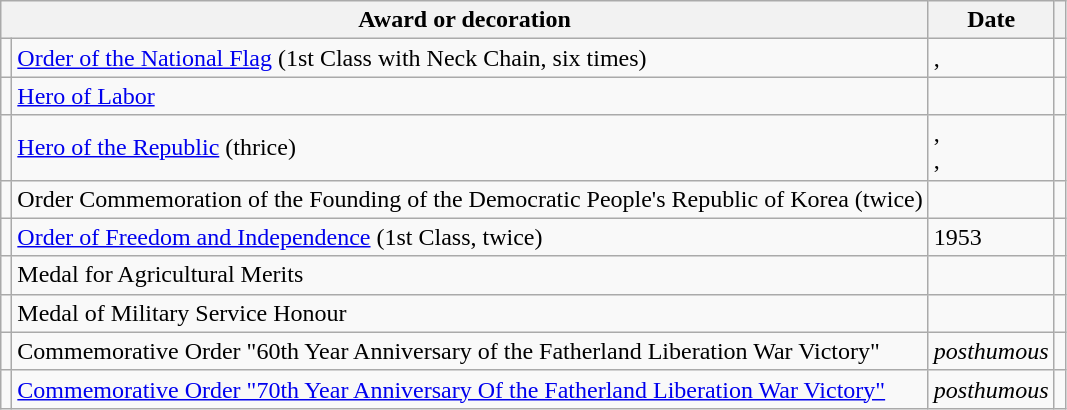<table class="wikitable sortable" style="text-align:left;">
<tr>
<th colspan=2 width="490px">Award or decoration</th>
<th>Date</th>
<th class="unsortable"></th>
</tr>
<tr>
<td></td>
<td><a href='#'>Order of the National Flag</a> (1st Class with Neck Chain, six times)</td>
<td>,<br></td>
<td></td>
</tr>
<tr>
<td></td>
<td><a href='#'>Hero of Labor</a></td>
<td></td>
<td></td>
</tr>
<tr>
<td></td>
<td><a href='#'>Hero of the Republic</a> (thrice)</td>
<td>,<br>,<br></td>
<td></td>
</tr>
<tr>
<td></td>
<td>Order Commemoration of the Founding of the Democratic People's Republic of Korea (twice)</td>
<td></td>
<td></td>
</tr>
<tr>
<td></td>
<td><a href='#'>Order of Freedom and Independence</a> (1st Class, twice)</td>
<td>1953</td>
<td></td>
</tr>
<tr>
<td></td>
<td>Medal for Agricultural Merits</td>
<td></td>
<td></td>
</tr>
<tr>
<td></td>
<td>Medal of Military Service Honour</td>
<td></td>
<td></td>
</tr>
<tr>
<td></td>
<td>Commemorative Order "60th Year Anniversary of the Fatherland Liberation War Victory"</td>
<td><em>posthumous</em></td>
<td></td>
</tr>
<tr>
<td></td>
<td><a href='#'>Commemorative Order "70th Year Anniversary Of the Fatherland Liberation War Victory"</a></td>
<td><em>posthumous</em></td>
<td></td>
</tr>
</table>
